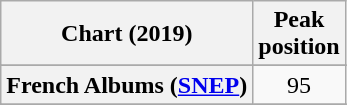<table class="wikitable sortable plainrowheaders" style="text-align:center">
<tr>
<th scope="col">Chart (2019)</th>
<th scope="col">Peak<br>position</th>
</tr>
<tr>
</tr>
<tr>
</tr>
<tr>
</tr>
<tr>
<th scope="row">French Albums (<a href='#'>SNEP</a>)</th>
<td>95</td>
</tr>
<tr>
</tr>
<tr>
</tr>
<tr>
</tr>
<tr>
</tr>
<tr>
</tr>
</table>
